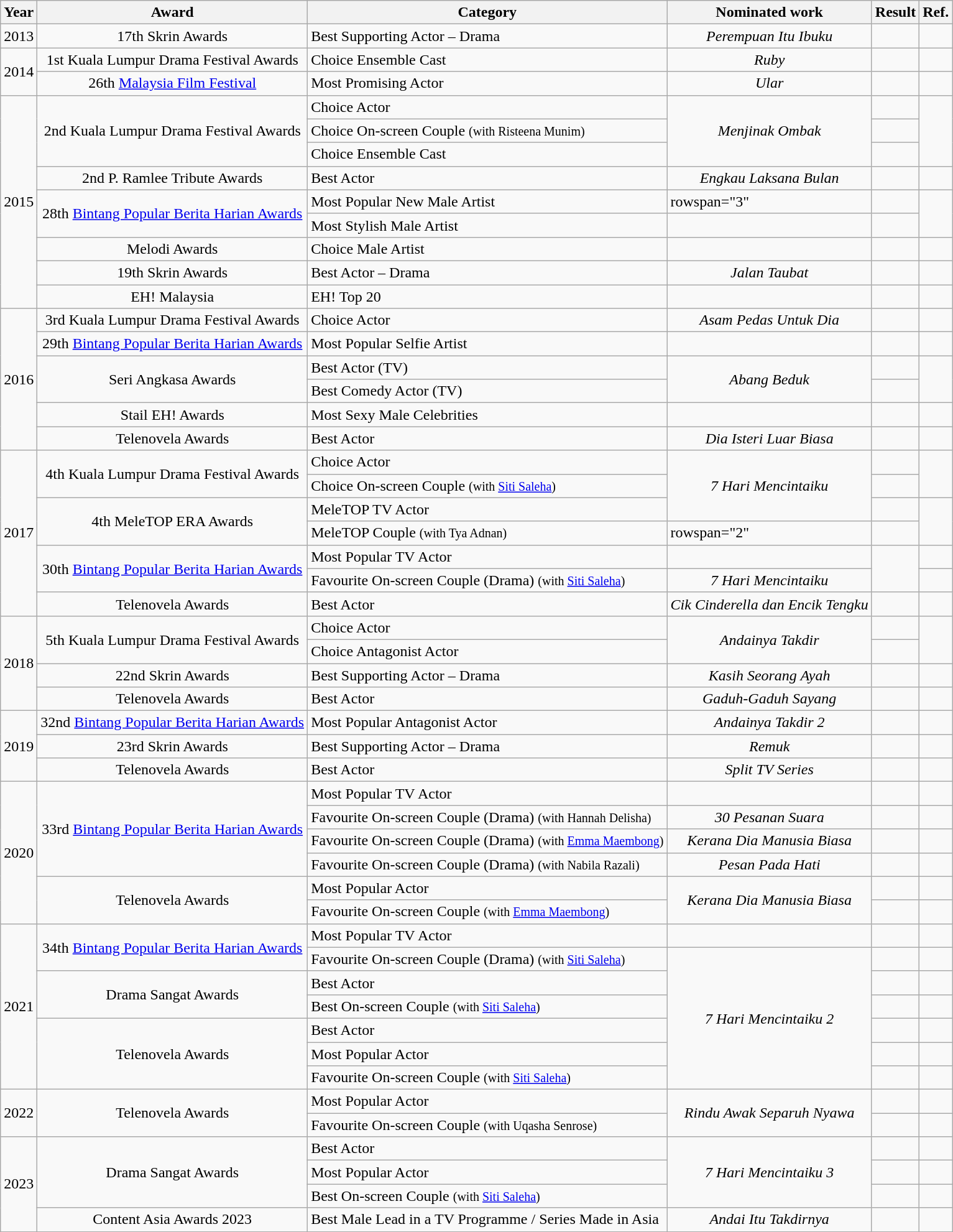<table class="wikitable">
<tr style="text-align:center;">
<th>Year</th>
<th>Award</th>
<th>Category</th>
<th>Nominated work</th>
<th>Result</th>
<th>Ref.</th>
</tr>
<tr>
<td>2013</td>
<td style="text-align:center;">17th Skrin Awards</td>
<td>Best Supporting Actor – Drama</td>
<td style="text-align:center;"><em>Perempuan Itu Ibuku</em></td>
<td></td>
<td></td>
</tr>
<tr>
<td rowspan="2">2014</td>
<td style="text-align:center;">1st Kuala Lumpur Drama Festival Awards</td>
<td>Choice Ensemble Cast</td>
<td style="text-align:center;"><em>Ruby</em></td>
<td></td>
<td></td>
</tr>
<tr>
<td style="text-align:center;">26th <a href='#'>Malaysia Film Festival</a></td>
<td>Most Promising Actor</td>
<td style="text-align:center;"><em>Ular</em></td>
<td></td>
<td></td>
</tr>
<tr>
<td rowspan="9">2015</td>
<td rowspan="3" style="text-align:center;">2nd Kuala Lumpur Drama Festival Awards</td>
<td>Choice Actor</td>
<td rowspan="3" style="text-align:center;"><em>Menjinak Ombak</em></td>
<td></td>
<td rowspan="3"></td>
</tr>
<tr>
<td>Choice On-screen Couple <small>(with Risteena Munim)</small></td>
<td></td>
</tr>
<tr>
<td>Choice Ensemble Cast</td>
<td></td>
</tr>
<tr>
<td style="text-align:center;">2nd P. Ramlee Tribute Awards</td>
<td>Best Actor</td>
<td style="text-align:center;"><em>Engkau Laksana Bulan</em></td>
<td></td>
<td></td>
</tr>
<tr>
<td rowspan="2" style="text-align:center;">28th <a href='#'>Bintang Popular Berita Harian Awards</a></td>
<td>Most Popular New Male Artist</td>
<td>rowspan="3" </td>
<td></td>
<td rowspan="2"></td>
</tr>
<tr>
<td>Most Stylish Male Artist</td>
<td></td>
</tr>
<tr>
<td style="text-align:center;">Melodi Awards</td>
<td>Choice Male Artist</td>
<td></td>
<td></td>
</tr>
<tr>
<td style="text-align:center;">19th Skrin Awards</td>
<td>Best Actor – Drama</td>
<td style="text-align:center;"><em>Jalan Taubat</em></td>
<td></td>
<td></td>
</tr>
<tr>
<td style="text-align:center;">EH! Malaysia</td>
<td>EH! Top 20</td>
<td></td>
<td></td>
<td></td>
</tr>
<tr>
<td rowspan="6">2016</td>
<td style="text-align:center;">3rd Kuala Lumpur Drama Festival Awards</td>
<td>Choice Actor</td>
<td style="text-align:center;"><em>Asam Pedas Untuk Dia</em></td>
<td></td>
<td></td>
</tr>
<tr>
<td style="text-align:center;">29th <a href='#'>Bintang Popular Berita Harian Awards</a></td>
<td>Most Popular Selfie Artist</td>
<td></td>
<td></td>
<td></td>
</tr>
<tr>
<td rowspan="2" style="text-align:center;">Seri Angkasa Awards</td>
<td>Best Actor (TV)</td>
<td rowspan="2" style="text-align:center;"><em>Abang Beduk</em></td>
<td></td>
<td rowspan="2"></td>
</tr>
<tr>
<td>Best Comedy Actor (TV)</td>
<td></td>
</tr>
<tr>
<td style="text-align:center;">Stail EH! Awards</td>
<td>Most Sexy Male Celebrities</td>
<td></td>
<td></td>
<td></td>
</tr>
<tr>
<td style="text-align:center;">Telenovela Awards</td>
<td>Best Actor</td>
<td style="text-align:center;"><em>Dia Isteri Luar Biasa</em></td>
<td></td>
<td></td>
</tr>
<tr>
<td rowspan="7">2017</td>
<td rowspan="2" style="text-align:center;">4th Kuala Lumpur Drama Festival Awards</td>
<td>Choice Actor</td>
<td rowspan="3" style="text-align:center;"><em>7 Hari Mencintaiku</em></td>
<td></td>
<td rowspan="2"></td>
</tr>
<tr>
<td>Choice On-screen Couple <small>(with <a href='#'>Siti Saleha</a>)</small></td>
<td></td>
</tr>
<tr>
<td rowspan="2" style="text-align:center;">4th MeleTOP ERA Awards</td>
<td>MeleTOP TV Actor</td>
<td></td>
<td rowspan="2"></td>
</tr>
<tr>
<td>MeleTOP Couple <small>(with Tya Adnan)</small></td>
<td>rowspan="2" </td>
<td></td>
</tr>
<tr>
<td rowspan="2" style="text-align:center;">30th <a href='#'>Bintang Popular Berita Harian Awards</a></td>
<td>Most Popular TV Actor</td>
<td></td>
<td rowspan="2"></td>
</tr>
<tr>
<td>Favourite On-screen Couple (Drama) <small>(with <a href='#'>Siti Saleha</a>)</small></td>
<td style="text-align:center;"><em>7 Hari Mencintaiku</em></td>
<td></td>
</tr>
<tr>
<td style="text-align:center;">Telenovela Awards</td>
<td>Best Actor</td>
<td style="text-align:center;"><em>Cik Cinderella dan Encik Tengku</em></td>
<td></td>
<td></td>
</tr>
<tr>
<td rowspan="4">2018</td>
<td rowspan="2" style="text-align:center;">5th Kuala Lumpur Drama Festival Awards</td>
<td>Choice Actor</td>
<td rowspan="2" style="text-align:center;"><em>Andainya Takdir</em></td>
<td></td>
<td rowspan="2"></td>
</tr>
<tr>
<td>Choice Antagonist Actor</td>
<td></td>
</tr>
<tr>
<td style="text-align:center;">22nd Skrin Awards</td>
<td>Best Supporting Actor – Drama</td>
<td style="text-align:center;"><em>Kasih Seorang Ayah</em></td>
<td></td>
<td></td>
</tr>
<tr>
<td style="text-align:center;">Telenovela Awards</td>
<td>Best Actor</td>
<td style="text-align:center;"><em>Gaduh-Gaduh Sayang</em></td>
<td></td>
<td></td>
</tr>
<tr>
<td rowspan="3">2019</td>
<td style="text-align:center;">32nd <a href='#'>Bintang Popular Berita Harian Awards</a></td>
<td>Most Popular Antagonist Actor</td>
<td style="text-align:center;"><em>Andainya Takdir 2</em></td>
<td></td>
<td></td>
</tr>
<tr>
<td style="text-align:center;">23rd Skrin Awards</td>
<td>Best Supporting Actor – Drama</td>
<td style="text-align:center;"><em>Remuk</em></td>
<td></td>
<td></td>
</tr>
<tr>
<td style="text-align:center;">Telenovela Awards</td>
<td>Best Actor</td>
<td style="text-align:center;"><em>Split TV Series</em></td>
<td></td>
<td></td>
</tr>
<tr>
<td rowspan="6">2020</td>
<td rowspan="4" style="text-align:center;">33rd <a href='#'>Bintang Popular Berita Harian Awards</a></td>
<td>Most Popular TV Actor</td>
<td></td>
<td></td>
<td></td>
</tr>
<tr>
<td>Favourite On-screen Couple (Drama) <small>(with Hannah Delisha)</small></td>
<td style="text-align:center;"><em>30 Pesanan Suara</em></td>
<td></td>
<td></td>
</tr>
<tr>
<td>Favourite On-screen Couple (Drama) <small>(with <a href='#'>Emma Maembong</a>)</small></td>
<td style="text-align:center;"><em>Kerana Dia Manusia Biasa</em></td>
<td></td>
<td></td>
</tr>
<tr>
<td>Favourite On-screen Couple (Drama) <small>(with Nabila Razali)</small></td>
<td style="text-align:center;"><em>Pesan Pada Hati</em></td>
<td></td>
<td></td>
</tr>
<tr>
<td rowspan="2" style="text-align:center;">Telenovela Awards</td>
<td>Most Popular Actor</td>
<td rowspan="2" style="text-align:center;"><em>Kerana Dia Manusia Biasa</em></td>
<td></td>
<td></td>
</tr>
<tr>
<td>Favourite On-screen Couple <small>(with <a href='#'>Emma Maembong</a>)</small></td>
<td></td>
<td></td>
</tr>
<tr>
<td rowspan="7">2021</td>
<td rowspan="2" style="text-align:center;">34th <a href='#'>Bintang Popular Berita Harian Awards</a></td>
<td>Most Popular TV Actor</td>
<td></td>
<td></td>
<td></td>
</tr>
<tr>
<td>Favourite On-screen Couple (Drama) <small>(with <a href='#'>Siti Saleha</a>)</small></td>
<td rowspan="6" style="text-align:center;"><em>7 Hari Mencintaiku 2</em></td>
<td></td>
<td></td>
</tr>
<tr>
<td rowspan="2" style="text-align:center;">Drama Sangat Awards</td>
<td>Best Actor</td>
<td></td>
<td></td>
</tr>
<tr>
<td>Best On-screen Couple <small>(with <a href='#'>Siti Saleha</a>)</small></td>
<td></td>
<td></td>
</tr>
<tr>
<td rowspan="3" style="text-align:center;">Telenovela Awards</td>
<td>Best Actor</td>
<td></td>
<td></td>
</tr>
<tr>
<td>Most Popular Actor</td>
<td></td>
<td></td>
</tr>
<tr>
<td>Favourite On-screen Couple <small>(with <a href='#'>Siti Saleha</a>)</small></td>
<td></td>
<td></td>
</tr>
<tr>
<td rowspan="2">2022</td>
<td rowspan="2" style="text-align:center;">Telenovela Awards</td>
<td>Most Popular Actor</td>
<td rowspan="2" style="text-align:center;"><em>Rindu Awak Separuh Nyawa</em></td>
<td></td>
<td></td>
</tr>
<tr>
<td>Favourite On-screen Couple <small>(with Uqasha Senrose)</small></td>
<td></td>
<td></td>
</tr>
<tr>
<td rowspan="4">2023</td>
<td rowspan="3" style="text-align:center;">Drama Sangat Awards</td>
<td>Best Actor</td>
<td rowspan="3" style="text-align:center;"><em>7 Hari Mencintaiku 3</em></td>
<td></td>
<td></td>
</tr>
<tr>
<td>Most Popular Actor</td>
<td></td>
<td></td>
</tr>
<tr>
<td>Best On-screen Couple <small>(with <a href='#'>Siti Saleha</a>)</small></td>
<td></td>
<td></td>
</tr>
<tr>
<td rowspan="1" style="text-align:center;">Content Asia Awards 2023</td>
<td>Best Male Lead in a TV Programme / Series Made in Asia</td>
<td rowspan="1" style="text-align:center;"><em>Andai Itu Takdirnya</em></td>
<td></td>
<td></td>
</tr>
<tr>
</tr>
</table>
